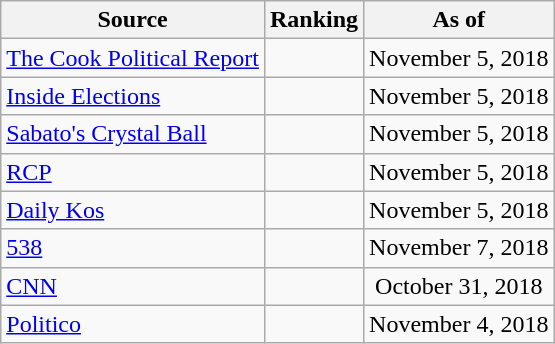<table class="wikitable" style="text-align:center">
<tr>
<th>Source</th>
<th>Ranking</th>
<th>As of</th>
</tr>
<tr>
<td style="text-align:left"><a href='#'>The Cook Political Report</a></td>
<td></td>
<td>November 5, 2018</td>
</tr>
<tr>
<td style="text-align:left"><a href='#'>Inside Elections</a></td>
<td></td>
<td>November 5, 2018</td>
</tr>
<tr>
<td style="text-align:left"><a href='#'>Sabato's Crystal Ball</a></td>
<td></td>
<td>November 5, 2018</td>
</tr>
<tr>
<td style="text-align:left"><a href='#'>RCP</a></td>
<td></td>
<td>November 5, 2018</td>
</tr>
<tr>
<td style="text-align:left"><a href='#'>Daily Kos</a></td>
<td></td>
<td>November 5, 2018</td>
</tr>
<tr>
<td style="text-align:left"><a href='#'>538</a></td>
<td></td>
<td>November 7, 2018</td>
</tr>
<tr>
<td style="text-align:left"><a href='#'>CNN</a></td>
<td></td>
<td>October 31, 2018</td>
</tr>
<tr>
<td style="text-align:left"><a href='#'>Politico</a></td>
<td></td>
<td>November 4, 2018</td>
</tr>
</table>
